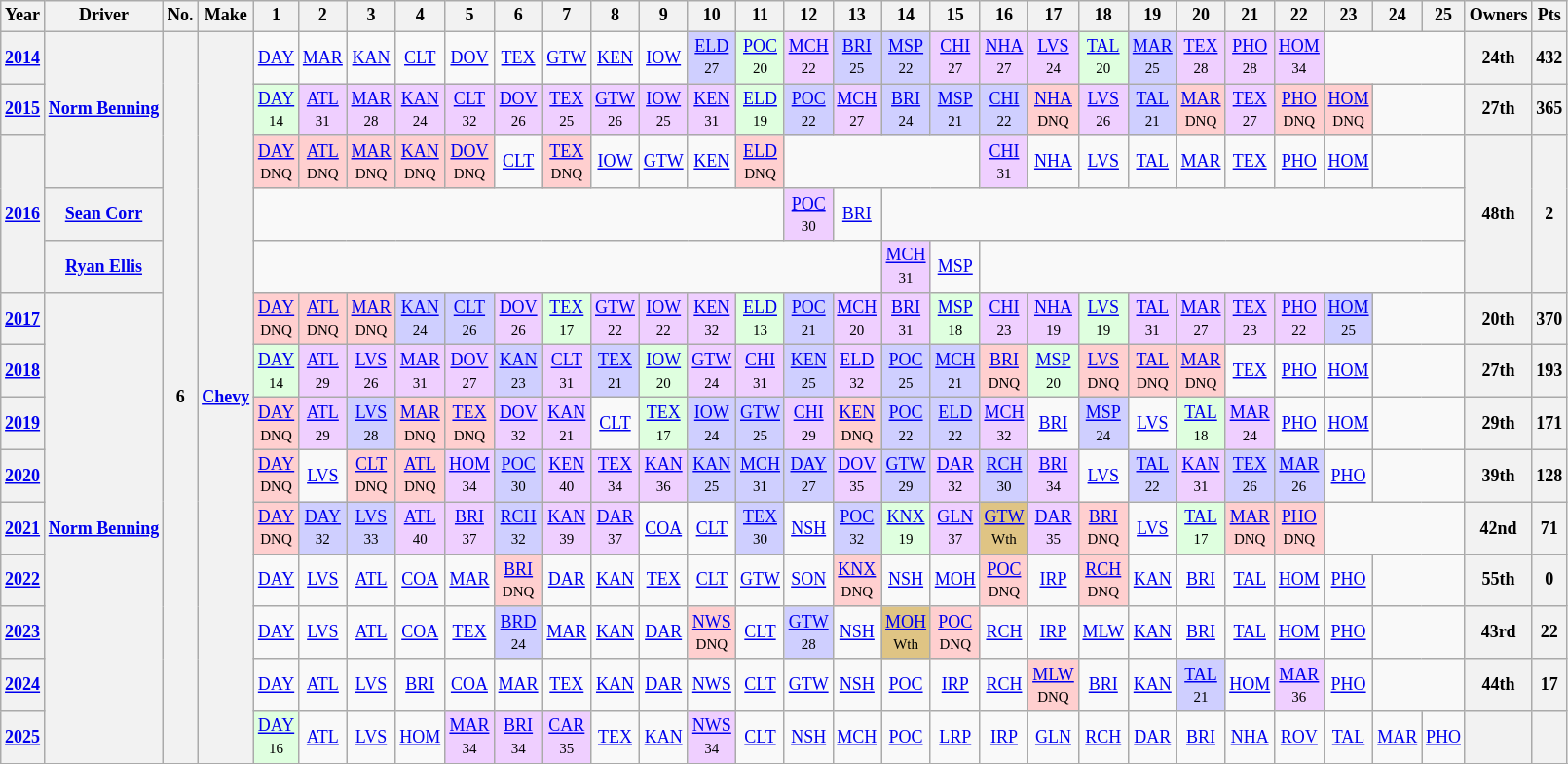<table class="wikitable" style="text-align:center; font-size:75%">
<tr>
<th>Year</th>
<th>Driver</th>
<th>No.</th>
<th>Make</th>
<th>1</th>
<th>2</th>
<th>3</th>
<th>4</th>
<th>5</th>
<th>6</th>
<th>7</th>
<th>8</th>
<th>9</th>
<th>10</th>
<th>11</th>
<th>12</th>
<th>13</th>
<th>14</th>
<th>15</th>
<th>16</th>
<th>17</th>
<th>18</th>
<th>19</th>
<th>20</th>
<th>21</th>
<th>22</th>
<th>23</th>
<th>24</th>
<th>25</th>
<th>Owners</th>
<th>Pts</th>
</tr>
<tr>
<th><a href='#'>2014</a></th>
<th rowspan=3><a href='#'>Norm Benning</a></th>
<th rowspan=14>6</th>
<th rowspan=14><a href='#'>Chevy</a></th>
<td><a href='#'>DAY</a></td>
<td><a href='#'>MAR</a></td>
<td><a href='#'>KAN</a></td>
<td><a href='#'>CLT</a></td>
<td><a href='#'>DOV</a></td>
<td><a href='#'>TEX</a></td>
<td><a href='#'>GTW</a></td>
<td><a href='#'>KEN</a></td>
<td><a href='#'>IOW</a></td>
<td style="background:#CFCFFF;"><a href='#'>ELD</a><br><small>27</small></td>
<td style="background:#DFFFDF;"><a href='#'>POC</a><br><small>20</small></td>
<td style="background:#EFCFFF;"><a href='#'>MCH</a><br><small>22</small></td>
<td style="background:#CFCFFF;"><a href='#'>BRI</a><br><small>25</small></td>
<td style="background:#CFCFFF;"><a href='#'>MSP</a><br><small>22</small></td>
<td style="background:#EFCFFF;"><a href='#'>CHI</a><br><small>27</small></td>
<td style="background:#EFCFFF;"><a href='#'>NHA</a><br><small>27</small></td>
<td style="background:#EFCFFF;"><a href='#'>LVS</a><br><small>24</small></td>
<td style="background:#DFFFDF;"><a href='#'>TAL</a><br><small>20</small></td>
<td style="background:#CFCFFF;"><a href='#'>MAR</a><br><small>25</small></td>
<td style="background:#EFCFFF;"><a href='#'>TEX</a><br><small>28</small></td>
<td style="background:#EFCFFF;"><a href='#'>PHO</a><br><small>28</small></td>
<td style="background:#EFCFFF;"><a href='#'>HOM</a><br><small>34</small></td>
<td colspan=3></td>
<th>24th</th>
<th>432</th>
</tr>
<tr>
<th><a href='#'>2015</a></th>
<td style="background:#DFFFDF;"><a href='#'>DAY</a><br><small>14</small></td>
<td style="background:#EFCFFF;"><a href='#'>ATL</a><br><small>31</small></td>
<td style="background:#EFCFFF;"><a href='#'>MAR</a><br><small>28</small></td>
<td style="background:#EFCFFF;"><a href='#'>KAN</a><br><small>24</small></td>
<td style="background:#EFCFFF;"><a href='#'>CLT</a><br><small>32</small></td>
<td style="background:#EFCFFF;"><a href='#'>DOV</a><br><small>26</small></td>
<td style="background:#EFCFFF;"><a href='#'>TEX</a><br><small>25</small></td>
<td style="background:#EFCFFF;"><a href='#'>GTW</a><br><small>26</small></td>
<td style="background:#EFCFFF;"><a href='#'>IOW</a><br><small>25</small></td>
<td style="background:#EFCFFF;"><a href='#'>KEN</a><br><small>31</small></td>
<td style="background:#DFFFDF;"><a href='#'>ELD</a><br><small>19</small></td>
<td style="background:#CFCFFF;"><a href='#'>POC</a><br><small>22</small></td>
<td style="background:#EFCFFF;"><a href='#'>MCH</a><br><small>27</small></td>
<td style="background:#CFCFFF;"><a href='#'>BRI</a><br><small>24</small></td>
<td style="background:#CFCFFF;"><a href='#'>MSP</a><br><small>21</small></td>
<td style="background:#CFCFFF;"><a href='#'>CHI</a><br><small>22</small></td>
<td style="background:#FFCFCF;"><a href='#'>NHA</a><br><small>DNQ</small></td>
<td style="background:#EFCFFF;"><a href='#'>LVS</a><br><small>26</small></td>
<td style="background:#CFCFFF;"><a href='#'>TAL</a><br><small>21</small></td>
<td style="background:#FFCFCF;"><a href='#'>MAR</a><br><small>DNQ</small></td>
<td style="background:#EFCFFF;"><a href='#'>TEX</a><br><small>27</small></td>
<td style="background:#FFCFCF;"><a href='#'>PHO</a><br><small>DNQ</small></td>
<td style="background:#FFCFCF;"><a href='#'>HOM</a><br><small>DNQ</small></td>
<td colspan=2></td>
<th>27th</th>
<th>365</th>
</tr>
<tr>
<th rowspan=3><a href='#'>2016</a></th>
<td style="background:#FFCFCF;"><a href='#'>DAY</a><br><small>DNQ</small></td>
<td style="background:#FFCFCF;"><a href='#'>ATL</a><br><small>DNQ</small></td>
<td style="background:#FFCFCF;"><a href='#'>MAR</a><br><small>DNQ</small></td>
<td style="background:#FFCFCF;"><a href='#'>KAN</a><br><small>DNQ</small></td>
<td style="background:#FFCFCF;"><a href='#'>DOV</a><br><small>DNQ</small></td>
<td><a href='#'>CLT</a></td>
<td style="background:#FFCFCF;"><a href='#'>TEX</a><br><small>DNQ</small></td>
<td><a href='#'>IOW</a></td>
<td><a href='#'>GTW</a></td>
<td><a href='#'>KEN</a></td>
<td style="background:#FFCFCF;"><a href='#'>ELD</a><br><small>DNQ</small></td>
<td colspan=4></td>
<td style="background:#EFCFFF;"><a href='#'>CHI</a><br><small>31</small></td>
<td><a href='#'>NHA</a></td>
<td><a href='#'>LVS</a></td>
<td><a href='#'>TAL</a></td>
<td><a href='#'>MAR</a></td>
<td><a href='#'>TEX</a></td>
<td><a href='#'>PHO</a></td>
<td><a href='#'>HOM</a></td>
<td colspan=2></td>
<th rowspan=3>48th</th>
<th rowspan=3>2</th>
</tr>
<tr>
<th><a href='#'>Sean Corr</a></th>
<td colspan=11></td>
<td style="background:#EFCFFF;"><a href='#'>POC</a><br><small>30</small></td>
<td><a href='#'>BRI</a></td>
<td colspan=12></td>
</tr>
<tr>
<th><a href='#'>Ryan Ellis</a></th>
<td colspan=13></td>
<td style="background:#EFCFFF;"><a href='#'>MCH</a><br><small>31</small></td>
<td><a href='#'>MSP</a></td>
<td colspan=10></td>
</tr>
<tr>
<th><a href='#'>2017</a></th>
<th rowspan=9><a href='#'>Norm Benning</a></th>
<td style="background:#FFCFCF;"><a href='#'>DAY</a><br><small>DNQ</small></td>
<td style="background:#FFCFCF;"><a href='#'>ATL</a><br><small>DNQ</small></td>
<td style="background:#FFCFCF;"><a href='#'>MAR</a><br><small>DNQ</small></td>
<td style="background:#CFCFFF;"><a href='#'>KAN</a><br><small>24</small></td>
<td style="background:#CFCFFF;"><a href='#'>CLT</a><br><small>26</small></td>
<td style="background:#EFCFFF;"><a href='#'>DOV</a><br><small>26</small></td>
<td style="background:#DFFFDF;"><a href='#'>TEX</a><br><small>17</small></td>
<td style="background:#EFCFFF;"><a href='#'>GTW</a><br><small>22</small></td>
<td style="background:#EFCFFF;"><a href='#'>IOW</a><br><small>22</small></td>
<td style="background:#EFCFFF;"><a href='#'>KEN</a><br><small>32</small></td>
<td style="background:#DFFFDF;"><a href='#'>ELD</a><br><small>13</small></td>
<td style="background:#CFCFFF;"><a href='#'>POC</a><br><small>21</small></td>
<td style="background:#EFCFFF;"><a href='#'>MCH</a><br><small>20</small></td>
<td style="background:#EFCFFF;"><a href='#'>BRI</a><br><small>31</small></td>
<td style="background:#DFFFDF;"><a href='#'>MSP</a><br><small>18</small></td>
<td style="background:#EFCFFF;"><a href='#'>CHI</a><br><small>23</small></td>
<td style="background:#EFCFFF;"><a href='#'>NHA</a><br><small>19</small></td>
<td style="background:#DFFFDF;"><a href='#'>LVS</a><br><small>19</small></td>
<td style="background:#EFCFFF;"><a href='#'>TAL</a><br><small>31</small></td>
<td style="background:#EFCFFF;"><a href='#'>MAR</a><br><small>27</small></td>
<td style="background:#EFCFFF;"><a href='#'>TEX</a><br><small>23</small></td>
<td style="background:#EFCFFF;"><a href='#'>PHO</a><br><small>22</small></td>
<td style="background:#CFCFFF;"><a href='#'>HOM</a><br><small>25</small></td>
<td colspan=2></td>
<th>20th</th>
<th>370</th>
</tr>
<tr>
<th><a href='#'>2018</a></th>
<td style="background:#DFFFDF;"><a href='#'>DAY</a><br><small>14</small></td>
<td style="background:#EFCFFF;"><a href='#'>ATL</a><br><small>29</small></td>
<td style="background:#EFCFFF;"><a href='#'>LVS</a><br><small>26</small></td>
<td style="background:#EFCFFF;"><a href='#'>MAR</a><br><small>31</small></td>
<td style="background:#EFCFFF;"><a href='#'>DOV</a><br><small>27</small></td>
<td style="background:#CFCFFF;"><a href='#'>KAN</a><br><small>23</small></td>
<td style="background:#EFCFFF;"><a href='#'>CLT</a><br><small>31</small></td>
<td style="background:#CFCFFF;"><a href='#'>TEX</a><br><small>21</small></td>
<td style="background:#DFFFDF;"><a href='#'>IOW</a><br><small>20</small></td>
<td style="background:#EFCFFF;"><a href='#'>GTW</a><br><small>24</small></td>
<td style="background:#EFCFFF;"><a href='#'>CHI</a><br><small>31</small></td>
<td style="background:#CFCFFF;"><a href='#'>KEN</a><br><small>25</small></td>
<td style="background:#EFCFFF;"><a href='#'>ELD</a><br><small>32</small></td>
<td style="background:#CFCFFF;"><a href='#'>POC</a><br><small>25</small></td>
<td style="background:#CFCFFF;"><a href='#'>MCH</a><br><small>21</small></td>
<td style="background:#FFCFCF;"><a href='#'>BRI</a><br><small>DNQ</small></td>
<td style="background:#DFFFDF;"><a href='#'>MSP</a><br><small>20</small></td>
<td style="background:#FFCFCF;"><a href='#'>LVS</a><br><small>DNQ</small></td>
<td style="background:#FFCFCF;"><a href='#'>TAL</a><br><small>DNQ</small></td>
<td style="background:#FFCFCF;"><a href='#'>MAR</a><br><small>DNQ</small></td>
<td><a href='#'>TEX</a></td>
<td><a href='#'>PHO</a></td>
<td><a href='#'>HOM</a></td>
<td colspan=2></td>
<th>27th</th>
<th>193</th>
</tr>
<tr>
<th><a href='#'>2019</a></th>
<td style="background:#FFCFCF;"><a href='#'>DAY</a><br><small>DNQ</small></td>
<td style="background:#EFCFFF;"><a href='#'>ATL</a><br><small>29</small></td>
<td style="background:#CFCFFF;"><a href='#'>LVS</a><br><small>28</small></td>
<td style="background:#FFCFCF;"><a href='#'>MAR</a><br><small>DNQ</small></td>
<td style="background:#FFCFCF;"><a href='#'>TEX</a><br><small>DNQ</small></td>
<td style="background:#EFCFFF;"><a href='#'>DOV</a><br><small>32</small></td>
<td style="background:#EFCFFF;"><a href='#'>KAN</a><br><small>21</small></td>
<td><a href='#'>CLT</a></td>
<td style="background:#DFFFDF;"><a href='#'>TEX</a><br><small>17</small></td>
<td style="background:#CFCFFF;"><a href='#'>IOW</a><br><small>24</small></td>
<td style="background:#CFCFFF;"><a href='#'>GTW</a><br><small>25</small></td>
<td style="background:#EFCFFF;"><a href='#'>CHI</a><br><small>29</small></td>
<td style="background:#FFCFCF;"><a href='#'>KEN</a><br><small>DNQ</small></td>
<td style="background:#CFCFFF;"><a href='#'>POC</a><br><small>22</small></td>
<td style="background:#CFCFFF;"><a href='#'>ELD</a><br><small>22</small></td>
<td style="background:#EFCFFF;"><a href='#'>MCH</a><br><small>32</small></td>
<td><a href='#'>BRI</a></td>
<td style="background:#CFCFFF;"><a href='#'>MSP</a><br><small>24</small></td>
<td><a href='#'>LVS</a></td>
<td style="background:#DFFFDF;"><a href='#'>TAL</a><br><small>18</small></td>
<td style="background:#EFCFFF;"><a href='#'>MAR</a><br><small>24</small></td>
<td><a href='#'>PHO</a></td>
<td><a href='#'>HOM</a></td>
<td colspan=2></td>
<th>29th</th>
<th>171</th>
</tr>
<tr>
<th><a href='#'>2020</a></th>
<td style="background:#FFCFCF;"><a href='#'>DAY</a><br><small>DNQ</small></td>
<td><a href='#'>LVS</a></td>
<td style="background:#FFCFCF;"><a href='#'>CLT</a><br><small>DNQ</small></td>
<td style="background:#FFCFCF;"><a href='#'>ATL</a><br><small>DNQ</small></td>
<td style="background:#EFCFFF;"><a href='#'>HOM</a><br><small>34</small></td>
<td style="background:#CFCFFF;"><a href='#'>POC</a><br><small>30</small></td>
<td style="background:#EFCFFF;"><a href='#'>KEN</a><br><small>40</small></td>
<td style="background:#EFCFFF;"><a href='#'>TEX</a><br><small>34</small></td>
<td style="background:#EFCFFF;"><a href='#'>KAN</a><br><small>36</small></td>
<td style="background:#CFCFFF;"><a href='#'>KAN</a><br><small>25</small></td>
<td style="background:#CFCFFF;"><a href='#'>MCH</a><br><small>31</small></td>
<td style="background:#CFCFFF;"><a href='#'>DAY</a><br><small>27</small></td>
<td style="background:#EFCFFF;"><a href='#'>DOV</a><br><small>35</small></td>
<td style="background:#CFCFFF;"><a href='#'>GTW</a><br><small>29</small></td>
<td style="background:#EFCFFF;"><a href='#'>DAR</a><br><small>32</small></td>
<td style="background:#CFCFFF;"><a href='#'>RCH</a><br><small>30</small></td>
<td style="background:#EFCFFF;"><a href='#'>BRI</a><br><small>34</small></td>
<td><a href='#'>LVS</a></td>
<td style="background:#CFCFFF;"><a href='#'>TAL</a><br><small>22</small></td>
<td style="background:#EFCFFF;"><a href='#'>KAN</a><br><small>31</small></td>
<td style="background:#CFCFFF;"><a href='#'>TEX</a><br><small>26</small></td>
<td style="background:#CFCFFF;"><a href='#'>MAR</a><br><small>26</small></td>
<td><a href='#'>PHO</a></td>
<td colspan=2></td>
<th>39th</th>
<th>128</th>
</tr>
<tr>
<th><a href='#'>2021</a></th>
<td style="background:#FFCFCF;"><a href='#'>DAY</a><br><small>DNQ</small></td>
<td style="background:#CFCFFF;"><a href='#'>DAY</a><br><small>32</small></td>
<td style="background:#CFCFFF;"><a href='#'>LVS</a><br><small>33</small></td>
<td style="background:#EFCFFF;"><a href='#'>ATL</a><br><small>40</small></td>
<td style="background:#EFCFFF;"><a href='#'>BRI</a><br><small>37</small></td>
<td style="background:#CFCFFF;"><a href='#'>RCH</a><br><small>32</small></td>
<td style="background:#EFCFFF;"><a href='#'>KAN</a><br><small>39</small></td>
<td style="background:#EFCFFF;"><a href='#'>DAR</a><br><small>37</small></td>
<td><a href='#'>COA</a></td>
<td><a href='#'>CLT</a></td>
<td style="background:#CFCFFF;"><a href='#'>TEX</a><br><small>30</small></td>
<td><a href='#'>NSH</a></td>
<td style="background:#CFCFFF;"><a href='#'>POC</a><br><small>32</small></td>
<td style="background:#DFFFDF;"><a href='#'>KNX</a><br><small>19</small></td>
<td style="background:#EFCFFF;"><a href='#'>GLN</a><br><small>37</small></td>
<td style="background:#DFC484;"><a href='#'>GTW</a><br><small>Wth</small></td>
<td style="background:#EFCFFF;"><a href='#'>DAR</a><br><small>35</small></td>
<td style="background:#FFCFCF;"><a href='#'>BRI</a><br><small>DNQ</small></td>
<td><a href='#'>LVS</a></td>
<td style="background:#DFFFDF;"><a href='#'>TAL</a><br><small>17</small></td>
<td style="background:#FFCFCF;"><a href='#'>MAR</a><br><small>DNQ</small></td>
<td style="background:#FFCFCF;"><a href='#'>PHO</a><br><small>DNQ</small></td>
<td colspan=3></td>
<th>42nd</th>
<th>71</th>
</tr>
<tr>
<th><a href='#'>2022</a></th>
<td><a href='#'>DAY</a></td>
<td><a href='#'>LVS</a></td>
<td><a href='#'>ATL</a></td>
<td><a href='#'>COA</a></td>
<td><a href='#'>MAR</a></td>
<td style="background:#FFCFCF;"><a href='#'>BRI</a><br><small>DNQ</small></td>
<td><a href='#'>DAR</a></td>
<td><a href='#'>KAN</a></td>
<td><a href='#'>TEX</a></td>
<td><a href='#'>CLT</a></td>
<td><a href='#'>GTW</a></td>
<td><a href='#'>SON</a></td>
<td style="background:#FFCFCF;"><a href='#'>KNX</a><br><small>DNQ</small></td>
<td><a href='#'>NSH</a></td>
<td><a href='#'>MOH</a></td>
<td style="background:#FFCFCF;"><a href='#'>POC</a><br><small>DNQ</small></td>
<td><a href='#'>IRP</a></td>
<td style="background:#FFCFCF;"><a href='#'>RCH</a><br><small>DNQ</small></td>
<td><a href='#'>KAN</a></td>
<td><a href='#'>BRI</a></td>
<td><a href='#'>TAL</a></td>
<td><a href='#'>HOM</a></td>
<td><a href='#'>PHO</a></td>
<td colspan=2></td>
<th>55th</th>
<th>0</th>
</tr>
<tr>
<th><a href='#'>2023</a></th>
<td><a href='#'>DAY</a></td>
<td><a href='#'>LVS</a></td>
<td><a href='#'>ATL</a></td>
<td><a href='#'>COA</a></td>
<td><a href='#'>TEX</a></td>
<td style="background:#CFCFFF;"><a href='#'>BRD</a><br><small>24</small></td>
<td><a href='#'>MAR</a></td>
<td><a href='#'>KAN</a></td>
<td><a href='#'>DAR</a></td>
<td style="background:#FFCFCF;"><a href='#'>NWS</a><br><small>DNQ</small></td>
<td><a href='#'>CLT</a></td>
<td style="background:#CFCFFF;"><a href='#'>GTW</a><br><small>28</small></td>
<td><a href='#'>NSH</a></td>
<td style="background:#DFC484;"><a href='#'>MOH</a><br><small>Wth</small></td>
<td style="background:#FFCFCF;"><a href='#'>POC</a><br><small>DNQ</small></td>
<td><a href='#'>RCH</a></td>
<td><a href='#'>IRP</a></td>
<td><a href='#'>MLW</a></td>
<td><a href='#'>KAN</a></td>
<td><a href='#'>BRI</a></td>
<td><a href='#'>TAL</a></td>
<td><a href='#'>HOM</a></td>
<td><a href='#'>PHO</a></td>
<td colspan=2></td>
<th>43rd</th>
<th>22</th>
</tr>
<tr>
<th><a href='#'>2024</a></th>
<td><a href='#'>DAY</a></td>
<td><a href='#'>ATL</a></td>
<td><a href='#'>LVS</a></td>
<td><a href='#'>BRI</a></td>
<td><a href='#'>COA</a></td>
<td><a href='#'>MAR</a></td>
<td><a href='#'>TEX</a></td>
<td><a href='#'>KAN</a></td>
<td><a href='#'>DAR</a></td>
<td><a href='#'>NWS</a></td>
<td><a href='#'>CLT</a></td>
<td><a href='#'>GTW</a></td>
<td><a href='#'>NSH</a></td>
<td><a href='#'>POC</a></td>
<td><a href='#'>IRP</a></td>
<td><a href='#'>RCH</a></td>
<td style="background:#FFCFCF;"><a href='#'>MLW</a><br><small>DNQ</small></td>
<td><a href='#'>BRI</a></td>
<td><a href='#'>KAN</a></td>
<td style="background:#CFCFFF;"><a href='#'>TAL</a><br><small>21</small></td>
<td><a href='#'>HOM</a></td>
<td style="background:#EFCFFF;"><a href='#'>MAR</a><br><small>36</small></td>
<td><a href='#'>PHO</a></td>
<td colspan=2></td>
<th>44th</th>
<th>17</th>
</tr>
<tr>
<th><a href='#'>2025</a></th>
<td style="background:#DFFFDF;"><a href='#'>DAY</a><br><small>16</small></td>
<td><a href='#'>ATL</a></td>
<td><a href='#'>LVS</a></td>
<td><a href='#'>HOM</a></td>
<td style="background:#EFCFFF;"><a href='#'>MAR</a><br><small>34</small></td>
<td style="background:#EFCFFF;"><a href='#'>BRI</a><br><small>34</small></td>
<td style="background:#EFCFFF;"><a href='#'>CAR</a><br><small>35</small></td>
<td><a href='#'>TEX</a></td>
<td><a href='#'>KAN</a></td>
<td style="background:#EFCFFF;"><a href='#'>NWS</a><br><small>34</small></td>
<td><a href='#'>CLT</a></td>
<td><a href='#'>NSH</a></td>
<td><a href='#'>MCH</a></td>
<td><a href='#'>POC</a></td>
<td><a href='#'>LRP</a></td>
<td><a href='#'>IRP</a></td>
<td><a href='#'>GLN</a></td>
<td><a href='#'>RCH</a></td>
<td><a href='#'>DAR</a></td>
<td><a href='#'>BRI</a></td>
<td><a href='#'>NHA</a></td>
<td><a href='#'>ROV</a></td>
<td><a href='#'>TAL</a></td>
<td><a href='#'>MAR</a></td>
<td><a href='#'>PHO</a></td>
<th></th>
<th></th>
</tr>
<tr>
</tr>
</table>
